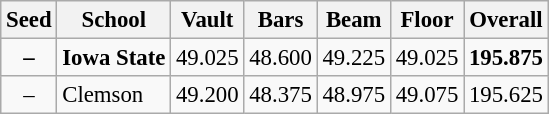<table class="wikitable" style="white-space:nowrap; font-size:95%; text-align:center">
<tr>
<th>Seed</th>
<th>School</th>
<th>Vault</th>
<th>Bars</th>
<th>Beam</th>
<th>Floor</th>
<th>Overall</th>
</tr>
<tr>
<td><strong>–</strong></td>
<td align=left><strong>Iowa State</strong></td>
<td>49.025</td>
<td>48.600</td>
<td>49.225</td>
<td>49.025</td>
<td><strong>195.875</strong></td>
</tr>
<tr>
<td>–</td>
<td align=left>Clemson</td>
<td>49.200</td>
<td>48.375</td>
<td>48.975</td>
<td>49.075</td>
<td>195.625</td>
</tr>
</table>
